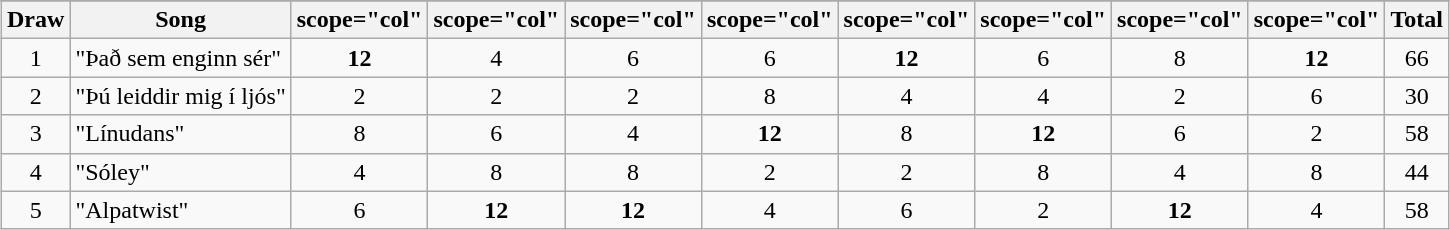<table class="wikitable plainrowheaders" style="margin: 1em auto 1em auto; text-align:center;">
<tr>
</tr>
<tr>
<th scope="col">Draw</th>
<th scope="col">Song</th>
<th>scope="col" </th>
<th>scope="col" </th>
<th>scope="col" </th>
<th>scope="col" </th>
<th>scope="col" </th>
<th>scope="col" </th>
<th>scope="col" </th>
<th>scope="col" </th>
<th scope="col">Total</th>
</tr>
<tr --->
<td>1</td>
<td align="left">"Það sem enginn sér"</td>
<td><strong>12</strong></td>
<td>4</td>
<td>6</td>
<td>6</td>
<td><strong>12</strong></td>
<td>6</td>
<td>8</td>
<td><strong>12</strong></td>
<td>66</td>
</tr>
<tr --->
<td>2</td>
<td align="left">"Þú leiddir mig í ljós"</td>
<td>2</td>
<td>2</td>
<td>2</td>
<td>8</td>
<td>4</td>
<td>4</td>
<td>2</td>
<td>6</td>
<td>30</td>
</tr>
<tr --->
<td>3</td>
<td align="left">"Línudans"</td>
<td>8</td>
<td>6</td>
<td>4</td>
<td><strong>12</strong></td>
<td>8</td>
<td><strong>12</strong></td>
<td>6</td>
<td>2</td>
<td>58</td>
</tr>
<tr --->
<td>4</td>
<td align="left">"Sóley"</td>
<td>4</td>
<td>8</td>
<td>8</td>
<td>2</td>
<td>2</td>
<td>8</td>
<td>4</td>
<td>8</td>
<td>44</td>
</tr>
<tr --->
<td>5</td>
<td align="left">"Alpatwist"</td>
<td>6</td>
<td><strong>12</strong></td>
<td><strong>12</strong></td>
<td>4</td>
<td>6</td>
<td>2</td>
<td><strong>12</strong></td>
<td>4</td>
<td>58</td>
</tr>
</table>
